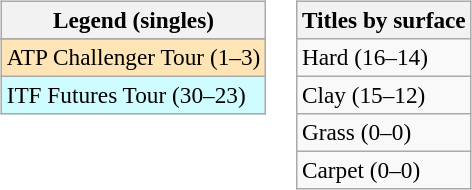<table>
<tr valign=top>
<td><br><table class=wikitable style=font-size:97%>
<tr>
<th>Legend (singles)</th>
</tr>
<tr bgcolor=e5d1cb>
</tr>
<tr bgcolor=moccasin>
<td>ATP Challenger Tour (1–3)</td>
</tr>
<tr bgcolor=cffcff>
<td>ITF Futures Tour (30–23)</td>
</tr>
</table>
</td>
<td><br><table class=wikitable style=font-size:97%>
<tr>
<th>Titles by surface</th>
</tr>
<tr>
<td>Hard (16–14)</td>
</tr>
<tr>
<td>Clay (15–12)</td>
</tr>
<tr>
<td>Grass (0–0)</td>
</tr>
<tr>
<td>Carpet (0–0)</td>
</tr>
</table>
</td>
</tr>
</table>
